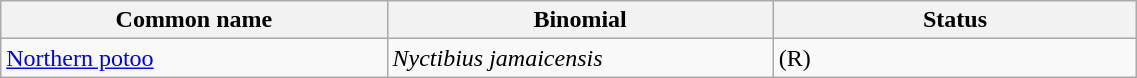<table width=60% class="wikitable">
<tr>
<th width=34%>Common name</th>
<th width=34%>Binomial</th>
<th width=32%>Status</th>
</tr>
<tr>
<td><a href='#'>Northern potoo</a></td>
<td><em>Nyctibius jamaicensis</em></td>
<td>(R)</td>
</tr>
</table>
